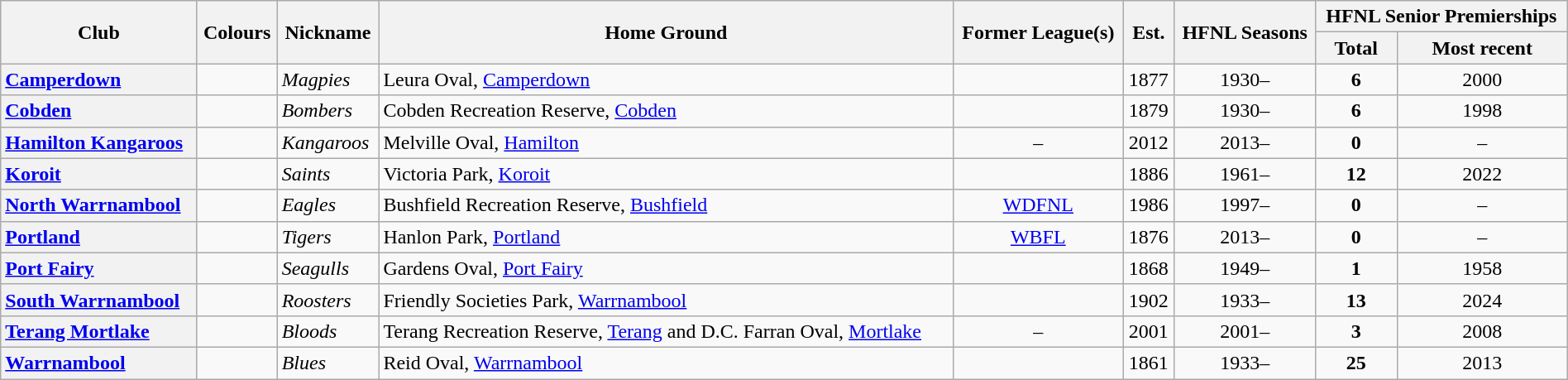<table class="wikitable sortable mw-collapsible mw-collapsed" style="text-align:center; width:100%">
<tr>
<th rowspan="2">Club</th>
<th rowspan="2">Colours</th>
<th rowspan="2">Nickname</th>
<th rowspan="2">Home Ground</th>
<th rowspan="2">Former League(s)</th>
<th rowspan="2">Est.</th>
<th rowspan="2">HFNL Seasons</th>
<th colspan="2">HFNL Senior Premierships</th>
</tr>
<tr>
<th>Total</th>
<th>Most recent</th>
</tr>
<tr>
<th style="text-align:left"><a href='#'>Camperdown</a></th>
<td></td>
<td align="left"><em>Magpies</em></td>
<td align="left">Leura Oval, <a href='#'>Camperdown</a></td>
<td align="center"></td>
<td align="center">1877</td>
<td>1930–</td>
<td><strong>6</strong></td>
<td>2000</td>
</tr>
<tr>
<th style="text-align:left"><a href='#'>Cobden</a></th>
<td></td>
<td align="left"><em>Bombers</em></td>
<td align="left">Cobden Recreation Reserve, <a href='#'>Cobden</a></td>
<td align="center"></td>
<td align="center">1879</td>
<td>1930–</td>
<td><strong>6</strong></td>
<td>1998</td>
</tr>
<tr>
<th style="text-align:left"><a href='#'>Hamilton Kangaroos</a></th>
<td></td>
<td align="left"><em>Kangaroos</em></td>
<td align="left">Melville Oval, <a href='#'>Hamilton</a></td>
<td align="center">–</td>
<td align="center">2012</td>
<td>2013–</td>
<td><strong>0</strong></td>
<td>–</td>
</tr>
<tr>
<th style="text-align:left"><a href='#'>Koroit</a></th>
<td></td>
<td align="left"><em>Saints</em></td>
<td align="left">Victoria Park, <a href='#'>Koroit</a></td>
<td align="center"></td>
<td align="center">1886</td>
<td>1961–</td>
<td><strong>12</strong></td>
<td>2022</td>
</tr>
<tr>
<th style="text-align:left"><a href='#'>North Warrnambool</a></th>
<td></td>
<td align="left"><em>Eagles</em></td>
<td align="left">Bushfield Recreation Reserve, <a href='#'>Bushfield</a></td>
<td align="center"><a href='#'>WDFNL</a></td>
<td align="center">1986</td>
<td>1997–</td>
<td><strong>0</strong></td>
<td>–</td>
</tr>
<tr>
<th style="text-align:left"><a href='#'>Portland</a></th>
<td></td>
<td align="left"><em>Tigers</em></td>
<td align="left">Hanlon Park, <a href='#'>Portland</a></td>
<td align="center"><a href='#'>WBFL</a></td>
<td align="center">1876</td>
<td>2013–</td>
<td><strong>0</strong></td>
<td>–</td>
</tr>
<tr>
<th style="text-align:left"><a href='#'>Port Fairy</a></th>
<td></td>
<td align="left"><em>Seagulls</em></td>
<td align="left">Gardens Oval, <a href='#'>Port Fairy</a></td>
<td align="center"></td>
<td align="center">1868</td>
<td>1949–</td>
<td><strong>1</strong></td>
<td>1958</td>
</tr>
<tr>
<th style="text-align:left"><a href='#'>South Warrnambool</a></th>
<td></td>
<td align="left"><em>Roosters</em></td>
<td align="left">Friendly Societies Park, <a href='#'>Warrnambool</a></td>
<td align="center"></td>
<td align="center">1902</td>
<td>1933–</td>
<td><strong>13</strong></td>
<td>2024</td>
</tr>
<tr>
<th style="text-align:left"><a href='#'>Terang Mortlake</a></th>
<td></td>
<td align="left"><em>Bloods</em></td>
<td align="left">Terang Recreation Reserve, <a href='#'>Terang</a> and D.C. Farran Oval, <a href='#'>Mortlake</a></td>
<td align="center">–</td>
<td align="center">2001</td>
<td>2001–</td>
<td><strong>3</strong></td>
<td>2008</td>
</tr>
<tr>
<th style="text-align:left"><a href='#'>Warrnambool</a></th>
<td></td>
<td align="left"><em>Blues</em></td>
<td align="left">Reid Oval, <a href='#'>Warrnambool</a></td>
<td align="center"></td>
<td align="center">1861</td>
<td>1933–</td>
<td><strong>25</strong></td>
<td>2013</td>
</tr>
</table>
